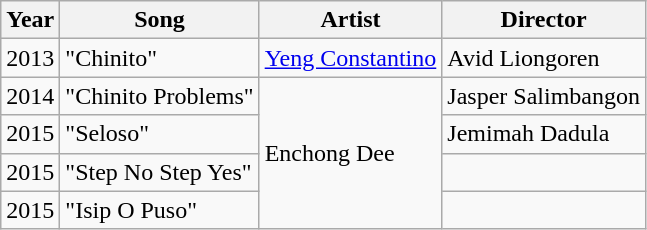<table class="wikitable sortable">
<tr>
<th>Year</th>
<th>Song</th>
<th>Artist</th>
<th>Director</th>
</tr>
<tr>
<td>2013</td>
<td>"Chinito"</td>
<td><a href='#'>Yeng Constantino</a></td>
<td>Avid Liongoren</td>
</tr>
<tr>
<td>2014</td>
<td>"Chinito Problems"</td>
<td rowspan="4">Enchong Dee</td>
<td>Jasper Salimbangon</td>
</tr>
<tr>
<td>2015</td>
<td>"Seloso"</td>
<td>Jemimah Dadula</td>
</tr>
<tr>
<td>2015</td>
<td>"Step No Step Yes"</td>
<td></td>
</tr>
<tr>
<td>2015</td>
<td>"Isip O Puso"</td>
<td></td>
</tr>
</table>
